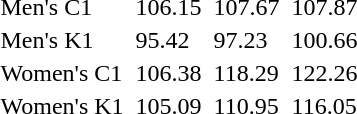<table>
<tr>
<td>Men's C1</td>
<td></td>
<td>106.15</td>
<td></td>
<td>107.67</td>
<td></td>
<td>107.87</td>
</tr>
<tr>
<td>Men's K1</td>
<td></td>
<td>95.42</td>
<td></td>
<td>97.23</td>
<td></td>
<td>100.66</td>
</tr>
<tr>
<td>Women's C1</td>
<td></td>
<td>106.38</td>
<td></td>
<td>118.29</td>
<td></td>
<td>122.26</td>
</tr>
<tr>
<td>Women's K1</td>
<td></td>
<td>105.09</td>
<td></td>
<td>110.95</td>
<td></td>
<td>116.05</td>
</tr>
</table>
